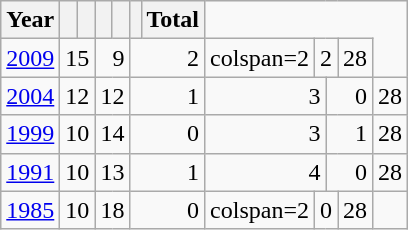<table class="wikitable" style="text-align:right; padding-left:1em">
<tr>
<th align="left">Year</th>
<th></th>
<th></th>
<th></th>
<th></th>
<th></th>
<th align="left">Total</th>
</tr>
<tr>
<td align=left><a href='#'>2009</a></td>
<td colspan=2>15</td>
<td colspan=2>9</td>
<td colspan=2>2</td>
<td>colspan=2 </td>
<td colspan=2>2</td>
<td>28</td>
</tr>
<tr>
<td align=left><a href='#'>2004</a></td>
<td colspan=2>12</td>
<td colspan=2>12</td>
<td colspan=2>1</td>
<td colspan=2>3</td>
<td colspan=2>0</td>
<td>28</td>
</tr>
<tr>
<td align=left><a href='#'>1999</a></td>
<td colspan=2>10</td>
<td colspan=2>14</td>
<td colspan=2>0</td>
<td colspan=2>3</td>
<td colspan=2>1</td>
<td>28</td>
</tr>
<tr>
<td align=left><a href='#'>1991</a></td>
<td colspan=2>10</td>
<td colspan=2>13</td>
<td colspan=2>1</td>
<td colspan=2>4</td>
<td colspan=2>0</td>
<td>28</td>
</tr>
<tr>
<td align=left><a href='#'>1985</a></td>
<td colspan=2>10</td>
<td colspan=2>18</td>
<td colspan=2>0</td>
<td>colspan=2 </td>
<td colspan=2>0</td>
<td>28</td>
</tr>
</table>
